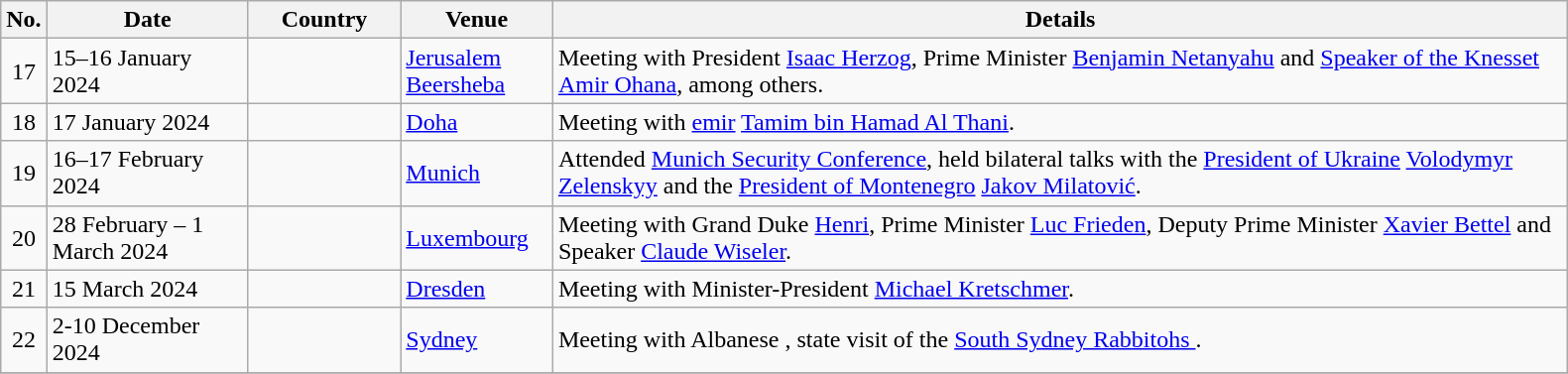<table class="wikitable">
<tr>
<th width="20" align="center">No.</th>
<th width="128" align="center">Date</th>
<th width="95" align="center">Country</th>
<th width="95" align="center">Venue</th>
<th width="675" align="center">Details</th>
</tr>
<tr>
<td align="center">17</td>
<td align="left">15–16 January 2024</td>
<td align="left"></td>
<td align="left"><a href='#'>Jerusalem</a><br><a href='#'>Beersheba</a></td>
<td align="left">Meeting with President <a href='#'>Isaac Herzog</a>, Prime Minister <a href='#'>Benjamin Netanyahu</a> and <a href='#'>Speaker of the Knesset</a> <a href='#'>Amir Ohana</a>, among others.</td>
</tr>
<tr>
<td align="center">18</td>
<td align="left">17 January 2024</td>
<td align="left"></td>
<td align="left"><a href='#'>Doha</a></td>
<td align="left">Meeting with <a href='#'>emir</a> <a href='#'>Tamim bin Hamad Al Thani</a>.</td>
</tr>
<tr>
<td align="center">19</td>
<td align="left">16–17 February 2024</td>
<td align="left"></td>
<td align="left"><a href='#'>Munich</a></td>
<td align="left">Attended <a href='#'>Munich Security Conference</a>, held bilateral talks with the <a href='#'>President of Ukraine</a> <a href='#'>Volodymyr Zelenskyy</a> and the <a href='#'>President of Montenegro</a> <a href='#'>Jakov Milatović</a>.</td>
</tr>
<tr>
<td align="center">20</td>
<td align="left">28 February – 1 March 2024</td>
<td align="left"></td>
<td align="left"><a href='#'>Luxembourg</a></td>
<td align="left">Meeting with Grand Duke <a href='#'>Henri</a>, Prime Minister <a href='#'>Luc Frieden</a>, Deputy Prime Minister <a href='#'>Xavier Bettel</a> and Speaker <a href='#'>Claude Wiseler</a>.</td>
</tr>
<tr>
<td align="center">21</td>
<td align="left">15 March 2024</td>
<td align="left"></td>
<td align="left"><a href='#'>Dresden</a></td>
<td align="left">Meeting with Minister-President <a href='#'>Michael Kretschmer</a>.</td>
</tr>
<tr>
<td align="center">22</td>
<td align="left">2-10 December 2024</td>
<td align="left"></td>
<td align="left"><a href='#'>Sydney </a></td>
<td align="left">Meeting with Albanese  <a href='#'></a>, state visit  of the <a href='#'>South Sydney Rabbitohs </a>.</td>
</tr>
<tr>
</tr>
</table>
